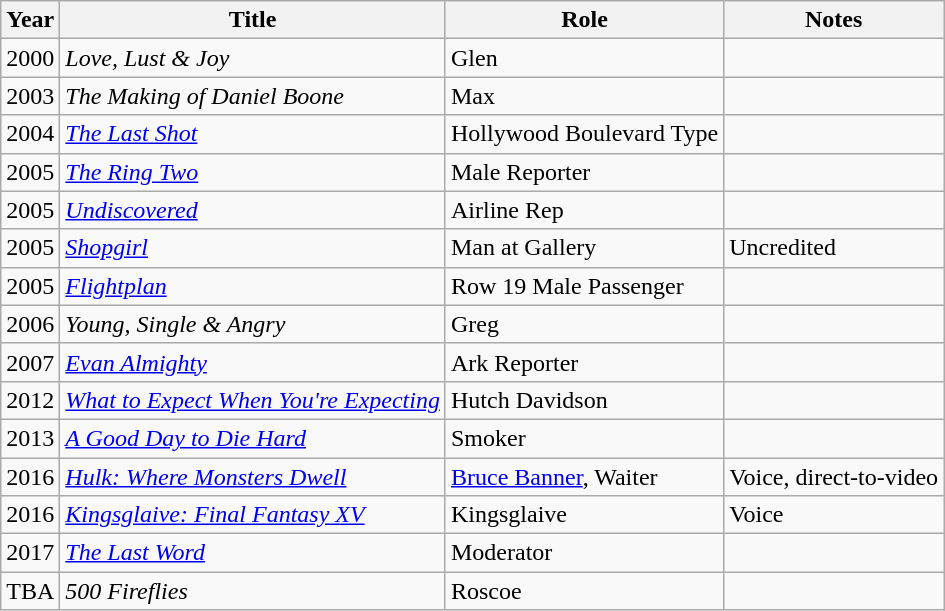<table class="wikitable sortable">
<tr>
<th>Year</th>
<th>Title</th>
<th>Role</th>
<th>Notes</th>
</tr>
<tr>
<td>2000</td>
<td><em>Love, Lust & Joy</em></td>
<td>Glen</td>
<td></td>
</tr>
<tr>
<td>2003</td>
<td><em>The Making of Daniel Boone</em></td>
<td>Max</td>
<td></td>
</tr>
<tr>
<td>2004</td>
<td><em><a href='#'>The Last Shot</a></em></td>
<td>Hollywood Boulevard Type</td>
<td></td>
</tr>
<tr>
<td>2005</td>
<td><em><a href='#'>The Ring Two</a></em></td>
<td>Male Reporter</td>
<td></td>
</tr>
<tr>
<td>2005</td>
<td><em><a href='#'>Undiscovered</a></em></td>
<td>Airline Rep</td>
<td></td>
</tr>
<tr>
<td>2005</td>
<td><em><a href='#'>Shopgirl</a></em></td>
<td>Man at Gallery</td>
<td>Uncredited</td>
</tr>
<tr>
<td>2005</td>
<td><em><a href='#'>Flightplan</a></em></td>
<td>Row 19 Male Passenger</td>
<td></td>
</tr>
<tr>
<td>2006</td>
<td><em>Young, Single & Angry</em></td>
<td>Greg</td>
<td></td>
</tr>
<tr>
<td>2007</td>
<td><em><a href='#'>Evan Almighty</a></em></td>
<td>Ark Reporter</td>
<td></td>
</tr>
<tr>
<td>2012</td>
<td><a href='#'><em>What to Expect When You're Expecting</em></a></td>
<td>Hutch Davidson</td>
<td></td>
</tr>
<tr>
<td>2013</td>
<td><em><a href='#'>A Good Day to Die Hard</a></em></td>
<td>Smoker</td>
<td></td>
</tr>
<tr>
<td>2016</td>
<td><em><a href='#'>Hulk: Where Monsters Dwell</a></em></td>
<td><a href='#'>Bruce Banner</a>, Waiter</td>
<td>Voice, direct-to-video</td>
</tr>
<tr>
<td>2016</td>
<td><em><a href='#'>Kingsglaive: Final Fantasy XV</a></em></td>
<td>Kingsglaive</td>
<td>Voice</td>
</tr>
<tr>
<td>2017</td>
<td><a href='#'><em>The Last Word</em></a></td>
<td>Moderator</td>
<td></td>
</tr>
<tr>
<td>TBA</td>
<td><em>500 Fireflies</em></td>
<td>Roscoe</td>
<td></td>
</tr>
</table>
